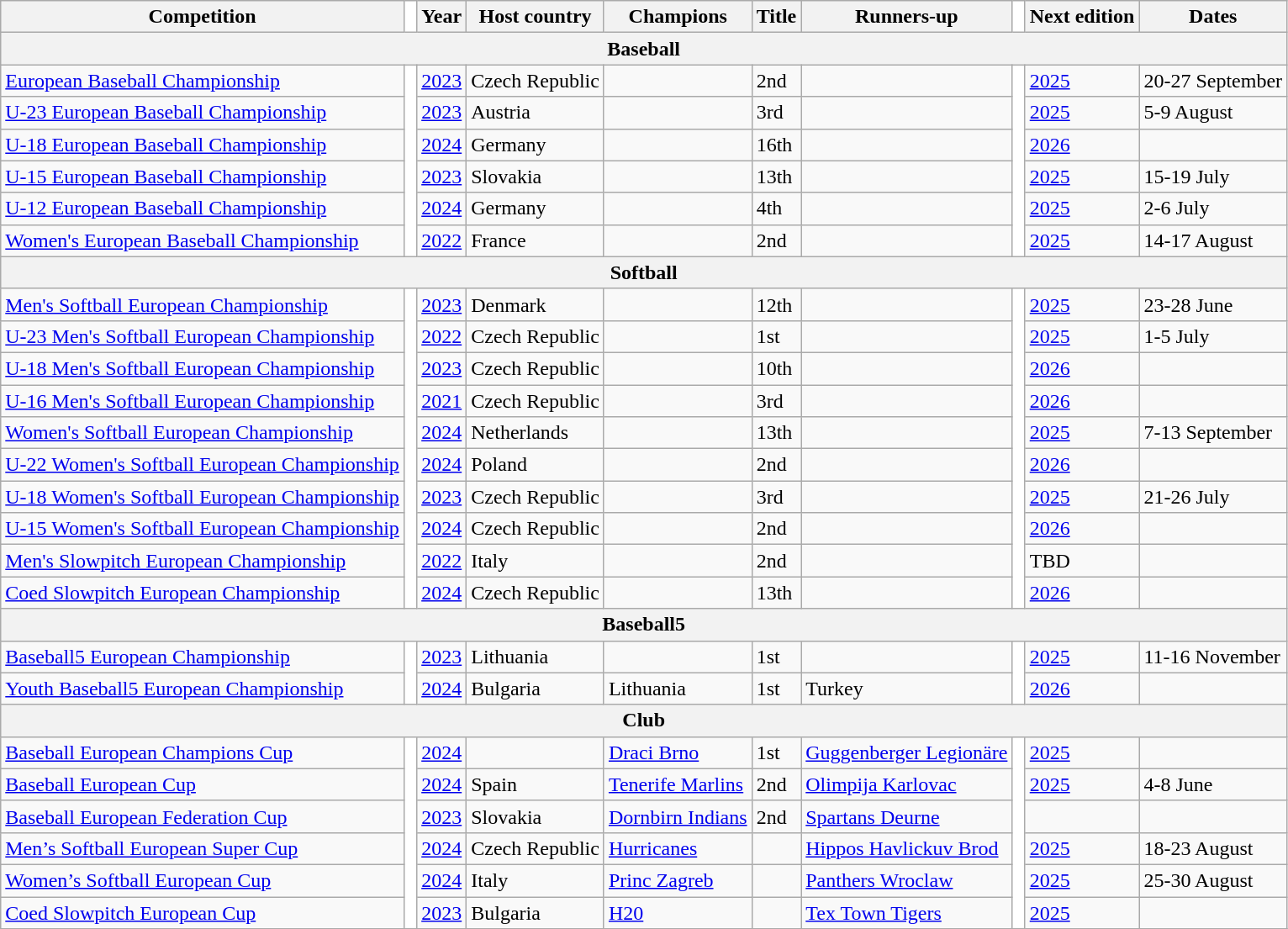<table class="wikitable sortable">
<tr>
<th>Competition</th>
<td width="1%" rowspan=1 style="background-color:#ffffff;"></td>
<th>Year</th>
<th>Host country</th>
<th>Champions</th>
<th>Title</th>
<th>Runners-up</th>
<td width="1%" rowspan=1 style="background-color:#ffffff;"></td>
<th>Next edition</th>
<th>Dates</th>
</tr>
<tr>
<th colspan=10>Baseball</th>
</tr>
<tr>
<td><a href='#'>European Baseball Championship</a></td>
<td width="1%" rowspan=6 style="background-color:#ffffff;"></td>
<td><a href='#'>2023</a></td>
<td>Czech Republic</td>
<td></td>
<td>2nd</td>
<td></td>
<td width="1%" rowspan=6 style="background-color:#ffffff;"></td>
<td><a href='#'>2025</a></td>
<td>20-27 September</td>
</tr>
<tr>
<td><a href='#'>U-23 European Baseball Championship</a></td>
<td><a href='#'>2023</a></td>
<td>Austria</td>
<td></td>
<td>3rd</td>
<td></td>
<td><a href='#'>2025</a></td>
<td>5-9 August</td>
</tr>
<tr>
<td><a href='#'>U-18 European Baseball Championship</a></td>
<td><a href='#'>2024</a></td>
<td>Germany</td>
<td></td>
<td>16th</td>
<td></td>
<td><a href='#'>2026</a></td>
<td></td>
</tr>
<tr>
<td><a href='#'>U-15 European Baseball Championship</a></td>
<td><a href='#'>2023</a></td>
<td>Slovakia</td>
<td></td>
<td>13th</td>
<td></td>
<td><a href='#'>2025</a></td>
<td>15-19 July</td>
</tr>
<tr>
<td><a href='#'>U-12 European Baseball Championship</a></td>
<td><a href='#'>2024</a></td>
<td>Germany</td>
<td></td>
<td>4th</td>
<td></td>
<td><a href='#'>2025</a></td>
<td>2-6 July</td>
</tr>
<tr>
<td><a href='#'>Women's European Baseball Championship</a></td>
<td><a href='#'>2022</a></td>
<td>France</td>
<td></td>
<td>2nd</td>
<td></td>
<td><a href='#'>2025</a></td>
<td>14-17 August</td>
</tr>
<tr>
<th colspan=10>Softball</th>
</tr>
<tr>
<td><a href='#'>Men's Softball European Championship</a></td>
<td width="1%" rowspan=10 style="background-color:#ffffff;"></td>
<td><a href='#'>2023</a></td>
<td>Denmark</td>
<td></td>
<td>12th</td>
<td></td>
<td width="1%" rowspan=10 style="background-color:#ffffff;"></td>
<td><a href='#'>2025</a></td>
<td>23-28 June</td>
</tr>
<tr>
<td><a href='#'>U-23 Men's Softball European Championship</a></td>
<td><a href='#'>2022</a></td>
<td>Czech Republic</td>
<td></td>
<td>1st</td>
<td></td>
<td><a href='#'>2025</a></td>
<td>1-5 July</td>
</tr>
<tr>
<td><a href='#'>U-18 Men's Softball European Championship</a></td>
<td><a href='#'>2023</a></td>
<td>Czech Republic</td>
<td></td>
<td>10th</td>
<td></td>
<td><a href='#'>2026</a></td>
<td></td>
</tr>
<tr>
<td><a href='#'>U-16 Men's Softball European Championship</a></td>
<td><a href='#'>2021</a></td>
<td>Czech Republic</td>
<td></td>
<td>3rd</td>
<td></td>
<td><a href='#'>2026</a></td>
<td></td>
</tr>
<tr>
<td><a href='#'>Women's Softball European Championship</a></td>
<td><a href='#'>2024</a></td>
<td>Netherlands</td>
<td></td>
<td>13th</td>
<td></td>
<td><a href='#'>2025</a></td>
<td>7-13 September</td>
</tr>
<tr>
<td><a href='#'>U-22 Women's Softball European Championship</a></td>
<td><a href='#'>2024</a></td>
<td>Poland</td>
<td></td>
<td>2nd</td>
<td></td>
<td><a href='#'>2026</a></td>
<td></td>
</tr>
<tr>
<td><a href='#'>U-18 Women's Softball European Championship</a></td>
<td><a href='#'>2023</a></td>
<td>Czech Republic</td>
<td></td>
<td>3rd</td>
<td></td>
<td><a href='#'>2025</a></td>
<td>21-26 July</td>
</tr>
<tr>
<td><a href='#'>U-15 Women's Softball European Championship</a></td>
<td><a href='#'>2024</a></td>
<td>Czech Republic</td>
<td></td>
<td>2nd</td>
<td></td>
<td><a href='#'>2026</a></td>
<td></td>
</tr>
<tr>
<td><a href='#'>Men's Slowpitch European Championship</a></td>
<td><a href='#'>2022</a></td>
<td>Italy</td>
<td></td>
<td>2nd</td>
<td></td>
<td>TBD</td>
<td></td>
</tr>
<tr>
<td><a href='#'>Coed Slowpitch European Championship</a></td>
<td><a href='#'>2024</a></td>
<td>Czech Republic</td>
<td></td>
<td>13th</td>
<td></td>
<td><a href='#'>2026</a></td>
<td></td>
</tr>
<tr>
<th colspan=10>Baseball5</th>
</tr>
<tr>
<td><a href='#'>Baseball5 European Championship</a></td>
<td width="1%" rowspan=2 style="background-color:#ffffff;"></td>
<td><a href='#'>2023</a></td>
<td>Lithuania</td>
<td></td>
<td>1st</td>
<td></td>
<td width="1%" rowspan=2 style="background-color:#ffffff;"></td>
<td><a href='#'>2025</a></td>
<td>11-16 November</td>
</tr>
<tr>
<td><a href='#'>Youth Baseball5 European Championship</a></td>
<td><a href='#'>2024</a></td>
<td>Bulgaria</td>
<td> Lithuania</td>
<td>1st</td>
<td> Turkey</td>
<td><a href='#'>2026</a></td>
<td></td>
</tr>
<tr>
<th colspan=10>Club</th>
</tr>
<tr>
<td><a href='#'>Baseball European Champions Cup</a></td>
<td width="1%" rowspan=6 style="background-color:#ffffff;"></td>
<td><a href='#'>2024</a></td>
<td></td>
<td> <a href='#'>Draci Brno</a></td>
<td>1st</td>
<td> <a href='#'>Guggenberger Legionäre</a></td>
<td width="1%" rowspan=6 style="background-color:#ffffff;"></td>
<td><a href='#'>2025</a></td>
<td></td>
</tr>
<tr>
<td><a href='#'>Baseball European Cup</a></td>
<td><a href='#'>2024</a></td>
<td>Spain</td>
<td> <a href='#'>Tenerife Marlins</a></td>
<td>2nd</td>
<td> <a href='#'>Olimpija Karlovac</a></td>
<td><a href='#'>2025</a></td>
<td>4-8 June</td>
</tr>
<tr>
<td><a href='#'>Baseball European Federation Cup</a></td>
<td><a href='#'>2023</a></td>
<td>Slovakia</td>
<td> <a href='#'>Dornbirn Indians</a></td>
<td>2nd</td>
<td> <a href='#'>Spartans Deurne</a></td>
<td></td>
<td></td>
</tr>
<tr>
<td><a href='#'>Men’s Softball European Super Cup</a></td>
<td><a href='#'>2024</a></td>
<td>Czech Republic</td>
<td> <a href='#'>Hurricanes</a></td>
<td></td>
<td> <a href='#'>Hippos Havlickuv Brod</a></td>
<td><a href='#'>2025</a></td>
<td>18-23 August</td>
</tr>
<tr>
<td><a href='#'>Women’s Softball European Cup</a></td>
<td><a href='#'>2024</a></td>
<td>Italy</td>
<td> <a href='#'>Princ Zagreb</a></td>
<td></td>
<td> <a href='#'>Panthers Wroclaw</a></td>
<td><a href='#'>2025</a></td>
<td>25-30 August</td>
</tr>
<tr>
<td><a href='#'>Coed Slowpitch European Cup</a></td>
<td><a href='#'>2023</a></td>
<td>Bulgaria</td>
<td> <a href='#'>H20</a></td>
<td></td>
<td> <a href='#'>Tex Town Tigers </a></td>
<td><a href='#'>2025</a></td>
<td></td>
</tr>
<tr>
</tr>
</table>
